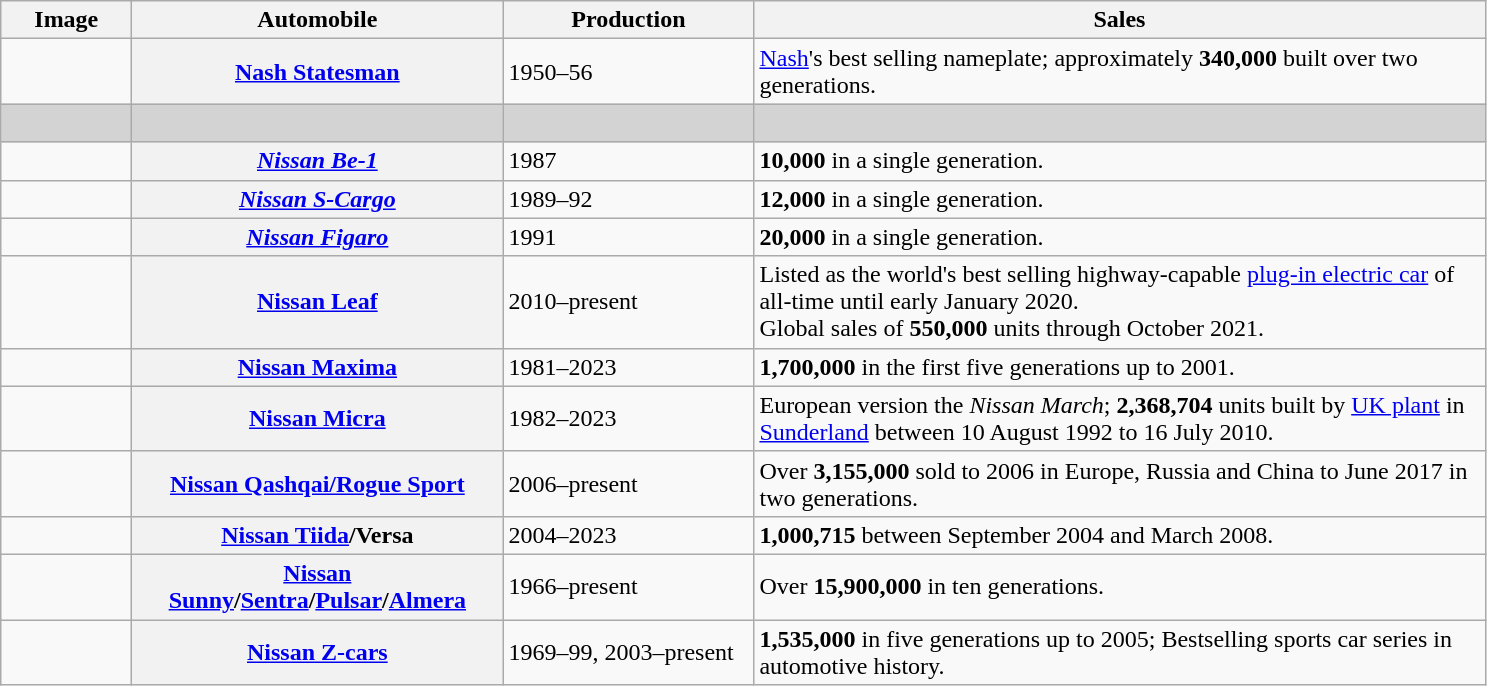<table class="wikitable">
<tr>
<th style="width:5em">Image</th>
<th style="width:15em">Automobile</th>
<th style="width:10em">Production</th>
<th style="width:30em">Sales</th>
</tr>
<tr>
<td></td>
<th><a href='#'>Nash Statesman</a></th>
<td>1950–56</td>
<td><a href='#'>Nash</a>'s best selling nameplate; approximately <strong>340,000</strong> built over two generations.</td>
</tr>
<tr style="background:lightgrey;">
<td></td>
<td></td>
<td></td>
<td><br></td>
</tr>
<tr>
<td></td>
<th><em><a href='#'>Nissan Be-1</a></em></th>
<td>1987</td>
<td><strong>10,000</strong> in a single generation.</td>
</tr>
<tr>
<td></td>
<th><em><a href='#'>Nissan S-Cargo</a></em></th>
<td>1989–92</td>
<td><strong>12,000</strong> in a single generation.</td>
</tr>
<tr>
<td></td>
<th><em><a href='#'>Nissan Figaro</a></em></th>
<td>1991</td>
<td><strong>20,000</strong> in a single generation.</td>
</tr>
<tr>
<td></td>
<th><a href='#'>Nissan Leaf</a></th>
<td>2010–present</td>
<td>Listed as the world's best selling highway-capable <a href='#'>plug-in electric car</a> of all-time until early January 2020.<br> Global sales of <strong>550,000</strong> units through October 2021.</td>
</tr>
<tr>
<td></td>
<th><a href='#'>Nissan Maxima</a></th>
<td>1981–2023</td>
<td><strong>1,700,000</strong> in the first five generations up to 2001.</td>
</tr>
<tr>
<td></td>
<th><a href='#'>Nissan Micra</a></th>
<td>1982–2023</td>
<td>European version the <em>Nissan March</em>; <strong>2,368,704</strong> units built by <a href='#'>UK plant</a> in <a href='#'>Sunderland</a> between 10 August 1992 to 16 July 2010.</td>
</tr>
<tr>
<td></td>
<th><a href='#'>Nissan Qashqai/Rogue Sport</a></th>
<td>2006–present</td>
<td>Over <strong>3,155,000</strong> sold to 2006 in Europe, Russia and China to June 2017 in two generations.</td>
</tr>
<tr>
<td></td>
<th><a href='#'>Nissan Tiida</a>/Versa</th>
<td>2004–2023</td>
<td><strong>1,000,715</strong> between September 2004 and March 2008.</td>
</tr>
<tr>
<td></td>
<th><a href='#'>Nissan Sunny</a>/<a href='#'>Sentra</a>/<a href='#'>Pulsar</a>/<a href='#'>Almera</a></th>
<td>1966–present</td>
<td>Over <strong>15,900,000</strong> in ten generations.</td>
</tr>
<tr>
<td></td>
<th><a href='#'>Nissan Z-cars</a></th>
<td>1969–99, 2003–present</td>
<td><strong>1,535,000</strong> in five generations up to 2005; Bestselling sports car series in automotive history.</td>
</tr>
</table>
